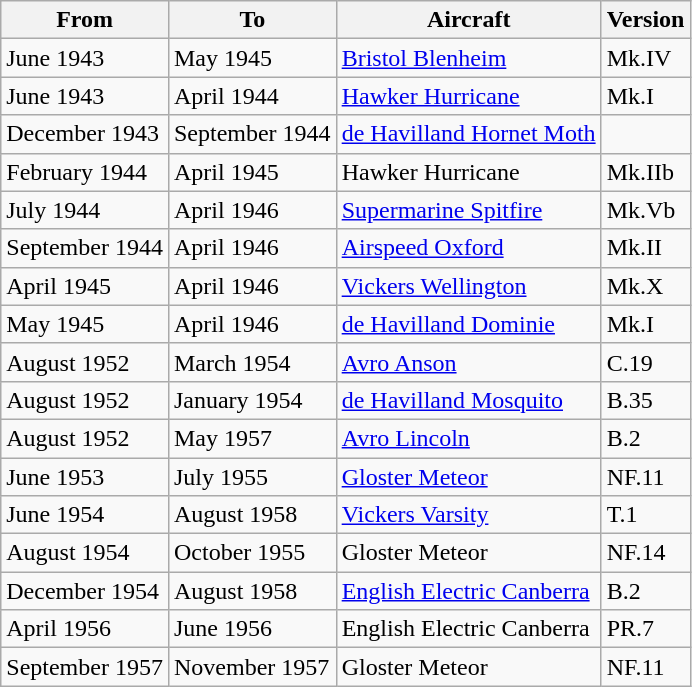<table class="wikitable">
<tr>
<th>From</th>
<th>To</th>
<th>Aircraft</th>
<th>Version</th>
</tr>
<tr>
<td>June 1943</td>
<td>May 1945</td>
<td><a href='#'>Bristol Blenheim</a></td>
<td>Mk.IV</td>
</tr>
<tr>
<td>June 1943</td>
<td>April 1944</td>
<td><a href='#'>Hawker Hurricane</a></td>
<td>Mk.I</td>
</tr>
<tr>
<td>December 1943</td>
<td>September 1944</td>
<td><a href='#'>de Havilland Hornet Moth</a></td>
<td></td>
</tr>
<tr>
<td>February 1944</td>
<td>April 1945</td>
<td>Hawker Hurricane</td>
<td>Mk.IIb</td>
</tr>
<tr>
<td>July 1944</td>
<td>April 1946</td>
<td><a href='#'>Supermarine Spitfire</a></td>
<td>Mk.Vb</td>
</tr>
<tr>
<td>September 1944</td>
<td>April 1946</td>
<td><a href='#'>Airspeed Oxford</a></td>
<td>Mk.II</td>
</tr>
<tr>
<td>April 1945</td>
<td>April 1946</td>
<td><a href='#'>Vickers Wellington</a></td>
<td>Mk.X</td>
</tr>
<tr>
<td>May 1945</td>
<td>April 1946</td>
<td><a href='#'>de Havilland Dominie</a></td>
<td>Mk.I</td>
</tr>
<tr>
<td>August 1952</td>
<td>March 1954</td>
<td><a href='#'>Avro Anson</a></td>
<td>C.19</td>
</tr>
<tr>
<td>August 1952</td>
<td>January 1954</td>
<td><a href='#'>de Havilland Mosquito</a></td>
<td>B.35</td>
</tr>
<tr>
<td>August 1952</td>
<td>May 1957</td>
<td><a href='#'>Avro Lincoln</a></td>
<td>B.2</td>
</tr>
<tr>
<td>June 1953</td>
<td>July 1955</td>
<td><a href='#'>Gloster Meteor</a></td>
<td>NF.11</td>
</tr>
<tr>
<td>June 1954</td>
<td>August 1958</td>
<td><a href='#'>Vickers Varsity</a></td>
<td>T.1</td>
</tr>
<tr>
<td>August 1954</td>
<td>October 1955</td>
<td>Gloster Meteor</td>
<td>NF.14</td>
</tr>
<tr>
<td>December 1954</td>
<td>August 1958</td>
<td><a href='#'>English Electric Canberra</a></td>
<td>B.2</td>
</tr>
<tr>
<td>April 1956</td>
<td>June 1956</td>
<td>English Electric Canberra</td>
<td>PR.7</td>
</tr>
<tr>
<td>September 1957</td>
<td>November 1957</td>
<td>Gloster Meteor</td>
<td>NF.11</td>
</tr>
</table>
